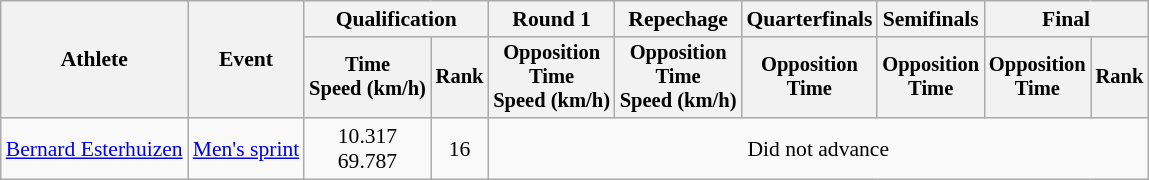<table class="wikitable" style="font-size:90%;">
<tr>
<th rowspan=2>Athlete</th>
<th rowspan=2>Event</th>
<th colspan=2>Qualification</th>
<th>Round 1</th>
<th>Repechage</th>
<th>Quarterfinals</th>
<th>Semifinals</th>
<th colspan=2>Final</th>
</tr>
<tr style="font-size:95%">
<th>Time<br>Speed (km/h)</th>
<th>Rank</th>
<th>Opposition<br>Time<br>Speed (km/h)</th>
<th>Opposition<br>Time<br>Speed (km/h)</th>
<th>Opposition<br>Time</th>
<th>Opposition<br>Time</th>
<th>Opposition<br>Time</th>
<th>Rank</th>
</tr>
<tr align=center>
<td align=left><a href='#'>Bernard Esterhuizen</a></td>
<td align=left><a href='#'>Men's sprint</a></td>
<td>10.317<br>69.787</td>
<td>16</td>
<td colspan="6">Did not advance</td>
</tr>
</table>
